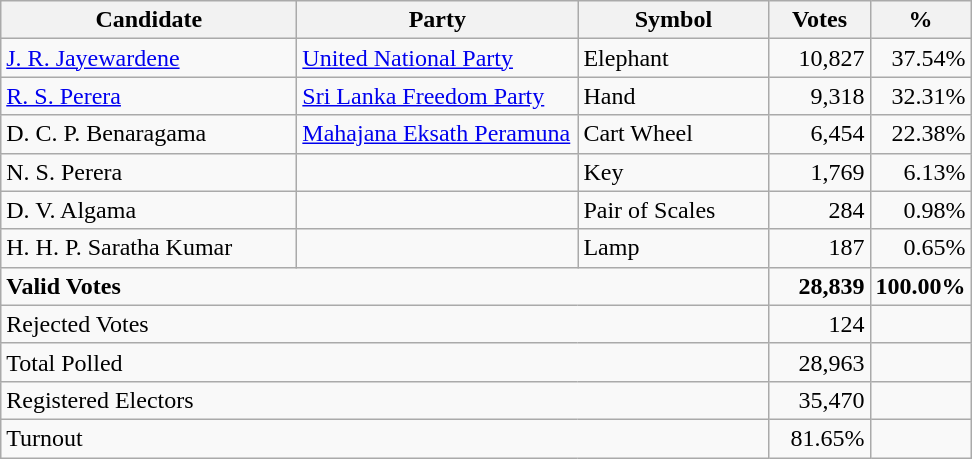<table class="wikitable" border="1" style="text-align:right;">
<tr>
<th align=left width="190">Candidate</th>
<th align=left width="180">Party</th>
<th align=left width="120">Symbol</th>
<th align=left width="60">Votes</th>
<th align=left width="60">%</th>
</tr>
<tr>
<td align=left><a href='#'>J. R. Jayewardene</a></td>
<td align=left><a href='#'>United National Party</a></td>
<td align=left>Elephant</td>
<td>10,827</td>
<td>37.54%</td>
</tr>
<tr>
<td align=left><a href='#'>R. S. Perera</a></td>
<td align=left><a href='#'>Sri Lanka Freedom Party</a></td>
<td align=left>Hand</td>
<td>9,318</td>
<td>32.31%</td>
</tr>
<tr>
<td align=left>D. C. P. Benaragama</td>
<td align=left><a href='#'>Mahajana Eksath Peramuna</a></td>
<td align=left>Cart Wheel</td>
<td>6,454</td>
<td>22.38%</td>
</tr>
<tr>
<td align=left>N. S. Perera</td>
<td></td>
<td align=left>Key</td>
<td>1,769</td>
<td>6.13%</td>
</tr>
<tr>
<td align=left>D. V. Algama</td>
<td></td>
<td align=left>Pair of Scales</td>
<td>284</td>
<td>0.98%</td>
</tr>
<tr>
<td align=left>H. H. P. Saratha Kumar</td>
<td></td>
<td align=left>Lamp</td>
<td>187</td>
<td>0.65%</td>
</tr>
<tr>
<td align=left colspan=3><strong>Valid Votes</strong></td>
<td><strong>28,839</strong></td>
<td><strong>100.00%</strong></td>
</tr>
<tr>
<td align=left colspan=3>Rejected Votes</td>
<td>124</td>
<td></td>
</tr>
<tr>
<td align=left colspan=3>Total Polled</td>
<td>28,963</td>
<td></td>
</tr>
<tr>
<td align=left colspan=3>Registered Electors</td>
<td>35,470</td>
<td></td>
</tr>
<tr>
<td align=left colspan=3>Turnout</td>
<td>81.65%</td>
</tr>
</table>
